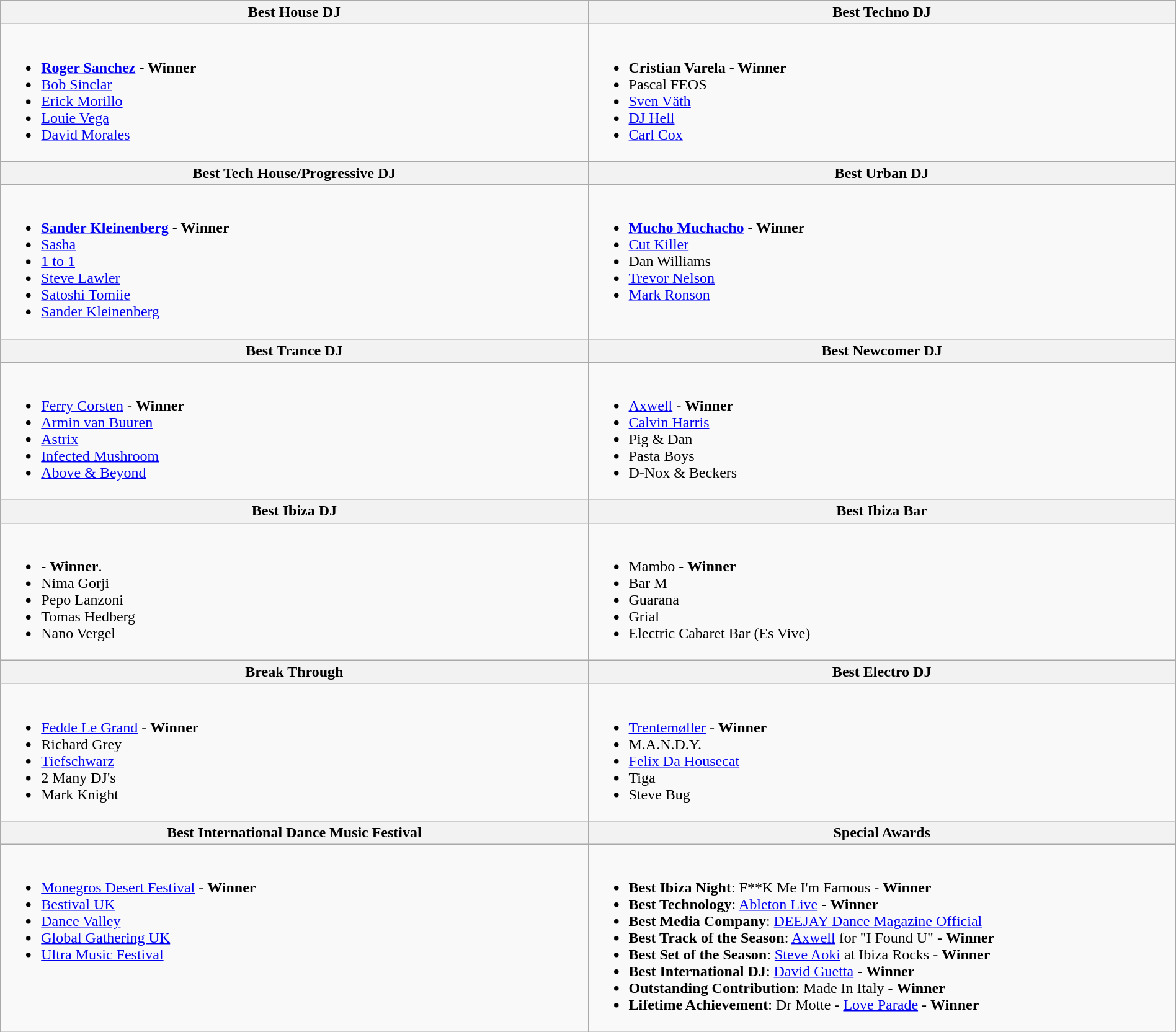<table class=wikitable width="100%">
<tr>
<th width="50%"><strong>Best House DJ</strong></th>
<th width="50%"><strong>Best Techno DJ</strong></th>
</tr>
<tr>
<td valign="top"><br><ul><li><strong> <a href='#'>Roger Sanchez</a> - Winner</strong></li><li><a href='#'>Bob Sinclar</a></li><li><a href='#'>Erick Morillo</a></li><li><a href='#'>Louie Vega</a></li><li><a href='#'>David Morales</a></li></ul></td>
<td valign="top"><br><ul><li><strong> Cristian Varela - Winner</strong></li><li>Pascal FEOS</li><li><a href='#'>Sven Väth</a></li><li><a href='#'>DJ Hell</a></li><li><a href='#'>Carl Cox</a></li></ul></td>
</tr>
<tr>
<th width="50%"><strong>Best Tech House/Progressive DJ</strong></th>
<th width="50%"><strong>Best Urban DJ</strong></th>
</tr>
<tr>
<td valign="top"><br><ul><li><strong> <a href='#'>Sander Kleinenberg</a> - Winner</strong></li><li><a href='#'>Sasha</a></li><li><a href='#'>1 to 1</a></li><li><a href='#'>Steve Lawler</a></li><li><a href='#'>Satoshi Tomiie</a></li><li><a href='#'>Sander Kleinenberg</a></li></ul></td>
<td valign="top"><br><ul><li><strong>  <a href='#'>Mucho Muchacho</a> - Winner</strong></li><li><a href='#'>Cut Killer</a></li><li>Dan Williams</li><li><a href='#'>Trevor Nelson</a></li><li><a href='#'>Mark Ronson</a></li></ul></td>
</tr>
<tr>
<th width="50%"><strong>Best Trance DJ</strong></th>
<th width="50%"><strong>Best Newcomer DJ</strong></th>
</tr>
<tr>
<td valign="top"><br><ul><li> <a href='#'>Ferry Corsten</a> - <strong>Winner</strong></li><li><a href='#'>Armin van Buuren</a></li><li><a href='#'>Astrix</a></li><li><a href='#'>Infected Mushroom</a></li><li><a href='#'>Above & Beyond</a></li></ul></td>
<td valign="top"><br><ul><li> <a href='#'>Axwell</a> - <strong>Winner</strong></li><li><a href='#'>Calvin Harris</a></li><li>Pig & Dan</li><li>Pasta Boys</li><li>D-Nox & Beckers</li></ul></td>
</tr>
<tr>
<th width="50%"><strong>Best Ibiza DJ</strong></th>
<th width="50%"><strong>Best Ibiza Bar</strong></th>
</tr>
<tr>
<td valign="top"><br><ul><li>  - <strong>Winner</strong>.</li><li>Nima Gorji</li><li>Pepo Lanzoni</li><li>Tomas Hedberg</li><li>Nano Vergel</li></ul></td>
<td valign="top"><br><ul><li> Mambo - <strong>Winner</strong></li><li>Bar M</li><li>Guarana</li><li>Grial</li><li>Electric Cabaret Bar (Es Vive)</li></ul></td>
</tr>
<tr>
<th width="50%"><strong>Break Through</strong></th>
<th width="50%"><strong>Best Electro DJ</strong></th>
</tr>
<tr>
<td valign="top"><br><ul><li> <a href='#'>Fedde Le Grand</a> - <strong>Winner</strong></li><li>Richard Grey</li><li><a href='#'>Tiefschwarz</a></li><li>2 Many DJ's</li><li>Mark Knight</li></ul></td>
<td valign="top"><br><ul><li> <a href='#'>Trentemøller</a> - <strong>Winner</strong></li><li>M.A.N.D.Y.</li><li><a href='#'>Felix Da Housecat</a></li><li>Tiga</li><li>Steve Bug</li></ul></td>
</tr>
<tr>
<th width="50%"><strong>Best International Dance Music Festival</strong></th>
<th width="50%"><strong>Special Awards</strong></th>
</tr>
<tr>
<td valign="top"><br><ul><li> <a href='#'>Monegros Desert Festival</a> - <strong>Winner</strong></li><li><a href='#'>Bestival UK</a></li><li><a href='#'>Dance Valley</a></li><li><a href='#'>Global Gathering UK</a></li><li><a href='#'>Ultra Music Festival</a></li></ul></td>
<td valign="top"><br><ul><li><strong>Best Ibiza Night</strong>:  F**K Me I'm Famous - <strong>Winner</strong></li><li><strong>Best Technology</strong>:  <a href='#'>Ableton Live</a> - <strong>Winner</strong></li><li><strong>Best Media Company</strong>:  <a href='#'>DEEJAY Dance Magazine Official</a></li><li><strong>Best Track of the Season</strong>:  <a href='#'>Axwell</a> for "I Found U" - <strong>Winner</strong></li><li><strong>Best Set of the Season</strong>:  <a href='#'>Steve Aoki</a> at Ibiza Rocks - <strong>Winner</strong></li><li><strong>Best International DJ</strong>:  <a href='#'>David Guetta</a> - <strong>Winner</strong></li><li><strong>Outstanding Contribution</strong>:  Made In Italy - <strong>Winner</strong></li><li><strong>Lifetime Achievement</strong>:  Dr Motte - <a href='#'>Love Parade</a> - <strong>Winner</strong></li></ul></td>
</tr>
</table>
